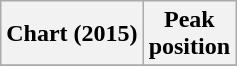<table class="wikitable plainrowheaders" style="text-align:center">
<tr>
<th scope="col">Chart (2015)</th>
<th scope="col">Peak<br>position</th>
</tr>
<tr>
</tr>
</table>
